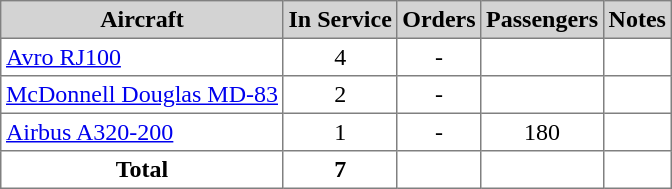<table class="toccolours" border="1" cellpadding="3" style="border-collapse:collapse">
<tr style="background:lightgrey;">
<th>Aircraft</th>
<th>In Service</th>
<th>Orders</th>
<th>Passengers</th>
<th>Notes</th>
</tr>
<tr>
<td><a href='#'>Avro RJ100</a></td>
<td style="text-align:center;">4</td>
<td style="text-align:center;">-</td>
<td style="text-align:center;"></td>
<td></td>
</tr>
<tr>
<td><a href='#'>McDonnell Douglas MD-83</a></td>
<td style="text-align:center;">2</td>
<td style="text-align:center;">-</td>
<td style="text-align:center;"></td>
<td></td>
</tr>
<tr>
<td><a href='#'>Airbus A320-200</a></td>
<td style="text-align:center;">1</td>
<td style="text-align:center;">-</td>
<td style="text-align:center;">180</td>
<td></td>
</tr>
<tr>
<th>Total</th>
<th>7</th>
<th></th>
<td></td>
<td></td>
</tr>
</table>
